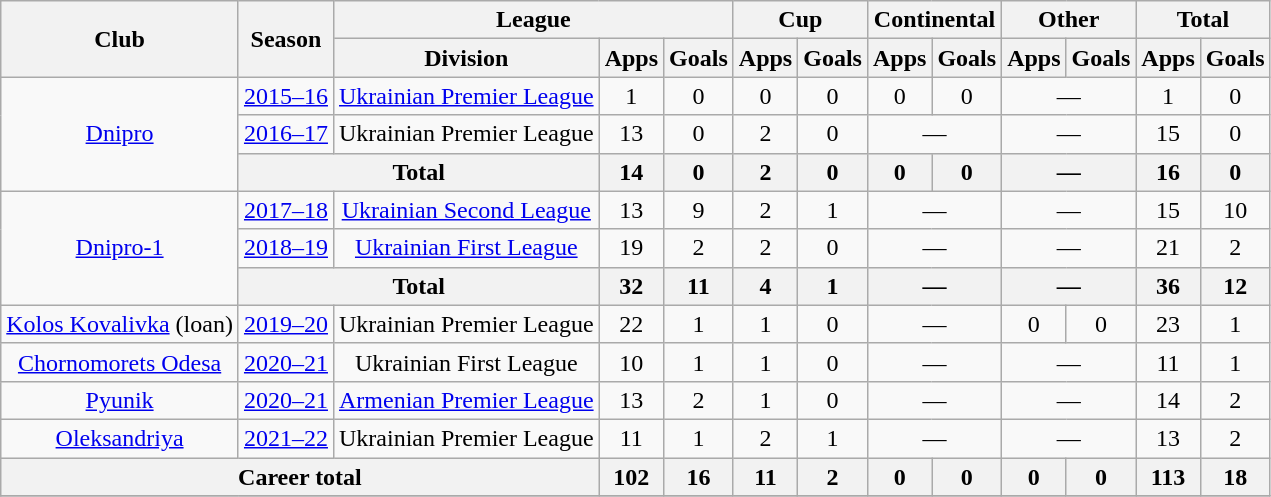<table class="wikitable" style="text-align:center">
<tr>
<th rowspan="2">Club</th>
<th rowspan="2">Season</th>
<th colspan="3">League</th>
<th colspan="2">Cup</th>
<th colspan="2">Continental</th>
<th colspan="2">Other</th>
<th colspan="2">Total</th>
</tr>
<tr>
<th>Division</th>
<th>Apps</th>
<th>Goals</th>
<th>Apps</th>
<th>Goals</th>
<th>Apps</th>
<th>Goals</th>
<th>Apps</th>
<th>Goals</th>
<th>Apps</th>
<th>Goals</th>
</tr>
<tr>
<td rowspan="3"><a href='#'>Dnipro</a></td>
<td><a href='#'>2015–16</a></td>
<td><a href='#'>Ukrainian Premier League</a></td>
<td>1</td>
<td>0</td>
<td>0</td>
<td>0</td>
<td>0</td>
<td>0</td>
<td colspan="2">—</td>
<td>1</td>
<td>0</td>
</tr>
<tr>
<td><a href='#'>2016–17</a></td>
<td>Ukrainian Premier League</td>
<td>13</td>
<td>0</td>
<td>2</td>
<td>0</td>
<td colspan="2">—</td>
<td colspan="2">—</td>
<td>15</td>
<td>0</td>
</tr>
<tr>
<th colspan="2">Total</th>
<th>14</th>
<th>0</th>
<th>2</th>
<th>0</th>
<th>0</th>
<th>0</th>
<th colspan="2">—</th>
<th>16</th>
<th>0</th>
</tr>
<tr>
<td rowspan="3"><a href='#'>Dnipro-1</a></td>
<td><a href='#'>2017–18</a></td>
<td><a href='#'>Ukrainian Second League</a></td>
<td>13</td>
<td>9</td>
<td>2</td>
<td>1</td>
<td colspan="2">—</td>
<td colspan="2">—</td>
<td>15</td>
<td>10</td>
</tr>
<tr>
<td><a href='#'>2018–19</a></td>
<td><a href='#'>Ukrainian First League</a></td>
<td>19</td>
<td>2</td>
<td>2</td>
<td>0</td>
<td colspan="2">—</td>
<td colspan="2">—</td>
<td>21</td>
<td>2</td>
</tr>
<tr>
<th colspan="2">Total</th>
<th>32</th>
<th>11</th>
<th>4</th>
<th>1</th>
<th colspan="2">—</th>
<th colspan="2">—</th>
<th>36</th>
<th>12</th>
</tr>
<tr>
<td><a href='#'>Kolos Kovalivka</a> (loan)</td>
<td><a href='#'>2019–20</a></td>
<td>Ukrainian Premier League</td>
<td>22</td>
<td>1</td>
<td>1</td>
<td>0</td>
<td colspan="2">—</td>
<td>0</td>
<td>0</td>
<td>23</td>
<td>1</td>
</tr>
<tr>
<td><a href='#'>Chornomorets Odesa</a></td>
<td><a href='#'>2020–21</a></td>
<td>Ukrainian First League</td>
<td>10</td>
<td>1</td>
<td>1</td>
<td>0</td>
<td colspan="2">—</td>
<td colspan="2">—</td>
<td>11</td>
<td>1</td>
</tr>
<tr>
<td><a href='#'>Pyunik</a></td>
<td><a href='#'>2020–21</a></td>
<td><a href='#'>Armenian Premier League</a></td>
<td>13</td>
<td>2</td>
<td>1</td>
<td>0</td>
<td colspan="2">—</td>
<td colspan="2">—</td>
<td>14</td>
<td>2</td>
</tr>
<tr>
<td><a href='#'>Oleksandriya</a></td>
<td><a href='#'>2021–22</a></td>
<td>Ukrainian Premier League</td>
<td>11</td>
<td>1</td>
<td>2</td>
<td>1</td>
<td colspan="2">—</td>
<td colspan="2">—</td>
<td>13</td>
<td>2</td>
</tr>
<tr>
<th colspan="3">Career total</th>
<th>102</th>
<th>16</th>
<th>11</th>
<th>2</th>
<th>0</th>
<th>0</th>
<th>0</th>
<th>0</th>
<th>113</th>
<th>18</th>
</tr>
<tr>
</tr>
</table>
